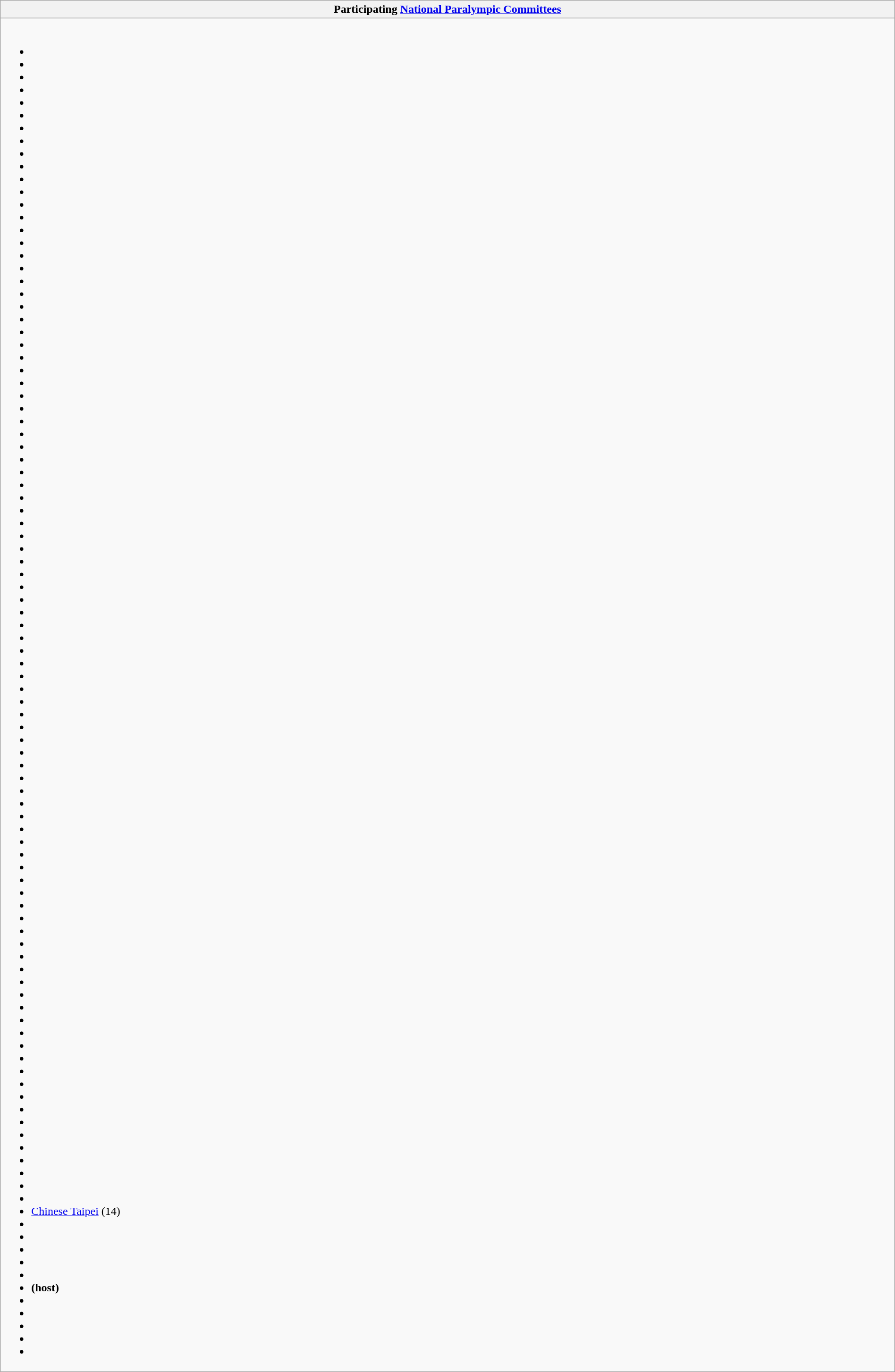<table class="wikitable collapsible" style="width:100%;">
<tr>
<th>Participating <a href='#'>National Paralympic Committees</a></th>
</tr>
<tr>
<td><br><ul><li></li><li></li><li></li><li></li><li></li><li></li><li></li><li></li><li></li><li></li><li></li><li></li><li></li><li></li><li></li><li></li><li></li><li></li><li></li><li></li><li></li><li></li><li></li><li></li><li></li><li></li><li></li><li></li><li></li><li></li><li></li><li></li><li></li><li></li><li></li><li></li><li></li><li></li><li></li><li></li><li></li><li></li><li></li><li></li><li></li><li></li><li></li><li></li><li></li><li></li><li></li><li></li><li></li><li></li><li></li><li></li><li></li><li></li><li></li><li></li><li></li><li></li><li></li><li></li><li></li><li></li><li></li><li></li><li></li><li></li><li></li><li></li><li></li><li></li><li></li><li></li><li></li><li></li><li></li><li></li><li></li><li></li><li></li><li></li><li></li><li></li><li></li><li></li><li></li><li></li><li></li><li> <a href='#'>Chinese Taipei</a> (14)</li><li></li><li></li><li></li><li></li><li></li><li> <strong>(host)</strong></li><li></li><li></li><li></li><li></li><li></li></ul></td>
</tr>
</table>
